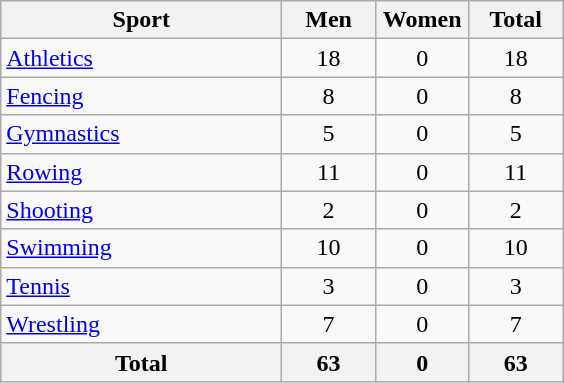<table class="wikitable sortable" style="text-align:center">
<tr>
<th width=180>Sport</th>
<th width=55>Men</th>
<th width=55>Women</th>
<th width=55>Total</th>
</tr>
<tr>
<td align=left><a href='#'>Athletics</a></td>
<td>18</td>
<td>0</td>
<td>18</td>
</tr>
<tr>
<td align=left><a href='#'>Fencing</a></td>
<td>8</td>
<td>0</td>
<td>8</td>
</tr>
<tr>
<td align=left><a href='#'>Gymnastics</a></td>
<td>5</td>
<td>0</td>
<td>5</td>
</tr>
<tr>
<td align=left><a href='#'>Rowing</a></td>
<td>11</td>
<td>0</td>
<td>11</td>
</tr>
<tr>
<td align=left><a href='#'>Shooting</a></td>
<td>2</td>
<td>0</td>
<td>2</td>
</tr>
<tr>
<td align=left><a href='#'>Swimming</a></td>
<td>10</td>
<td>0</td>
<td>10</td>
</tr>
<tr>
<td align=left><a href='#'>Tennis</a></td>
<td>3</td>
<td>0</td>
<td>3</td>
</tr>
<tr>
<td align=left><a href='#'>Wrestling</a></td>
<td>7</td>
<td>0</td>
<td>7</td>
</tr>
<tr class=sortbottom>
<th>Total</th>
<th>63</th>
<th>0</th>
<th>63</th>
</tr>
</table>
